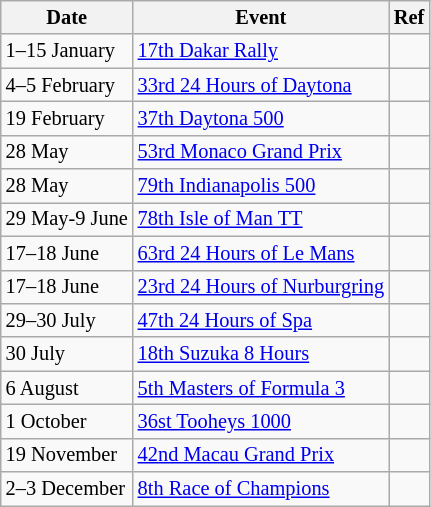<table class="wikitable" style="font-size: 85%">
<tr>
<th>Date</th>
<th>Event</th>
<th>Ref</th>
</tr>
<tr>
<td>1–15 January</td>
<td><a href='#'>17th Dakar Rally</a></td>
<td></td>
</tr>
<tr>
<td>4–5 February</td>
<td><a href='#'>33rd 24 Hours of Daytona</a></td>
<td></td>
</tr>
<tr>
<td>19 February</td>
<td><a href='#'>37th Daytona 500</a></td>
<td></td>
</tr>
<tr>
<td>28 May</td>
<td><a href='#'>53rd Monaco Grand Prix</a></td>
<td></td>
</tr>
<tr>
<td>28 May</td>
<td><a href='#'>79th Indianapolis 500</a></td>
<td></td>
</tr>
<tr>
<td>29 May-9 June</td>
<td><a href='#'>78th Isle of Man TT</a></td>
<td></td>
</tr>
<tr>
<td>17–18 June</td>
<td><a href='#'>63rd 24 Hours of Le Mans</a></td>
<td></td>
</tr>
<tr>
<td>17–18 June</td>
<td><a href='#'>23rd 24 Hours of Nurburgring</a></td>
<td></td>
</tr>
<tr>
<td>29–30 July</td>
<td><a href='#'>47th 24 Hours of Spa</a></td>
<td></td>
</tr>
<tr>
<td>30 July</td>
<td><a href='#'>18th Suzuka 8 Hours</a></td>
<td></td>
</tr>
<tr>
<td>6 August</td>
<td><a href='#'>5th Masters of Formula 3</a></td>
<td></td>
</tr>
<tr>
<td>1 October</td>
<td><a href='#'>36st Tooheys 1000</a></td>
<td></td>
</tr>
<tr>
<td>19 November</td>
<td><a href='#'>42nd Macau Grand Prix</a></td>
<td></td>
</tr>
<tr>
<td>2–3 December</td>
<td><a href='#'>8th Race of Champions</a></td>
<td></td>
</tr>
</table>
